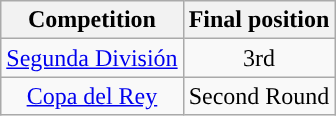<table class="wikitable" style="font-size:100%; text-align:center">
<tr>
<th>Competition</th>
<th>Final position</th>
</tr>
<tr style="background:">
<td><a href='#'>Segunda División</a></td>
<td>3rd</td>
</tr>
<tr style="background:">
<td><a href='#'>Copa del Rey</a></td>
<td>Second Round</td>
</tr>
</table>
